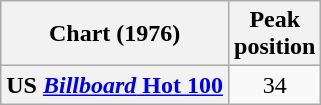<table class="wikitable sortable plainrowheaders" style="text-align:center">
<tr>
<th>Chart (1976)</th>
<th>Peak<br>position</th>
</tr>
<tr>
<th scope="row">US <a href='#'><em>Billboard</em> Hot 100</a></th>
<td>34</td>
</tr>
</table>
